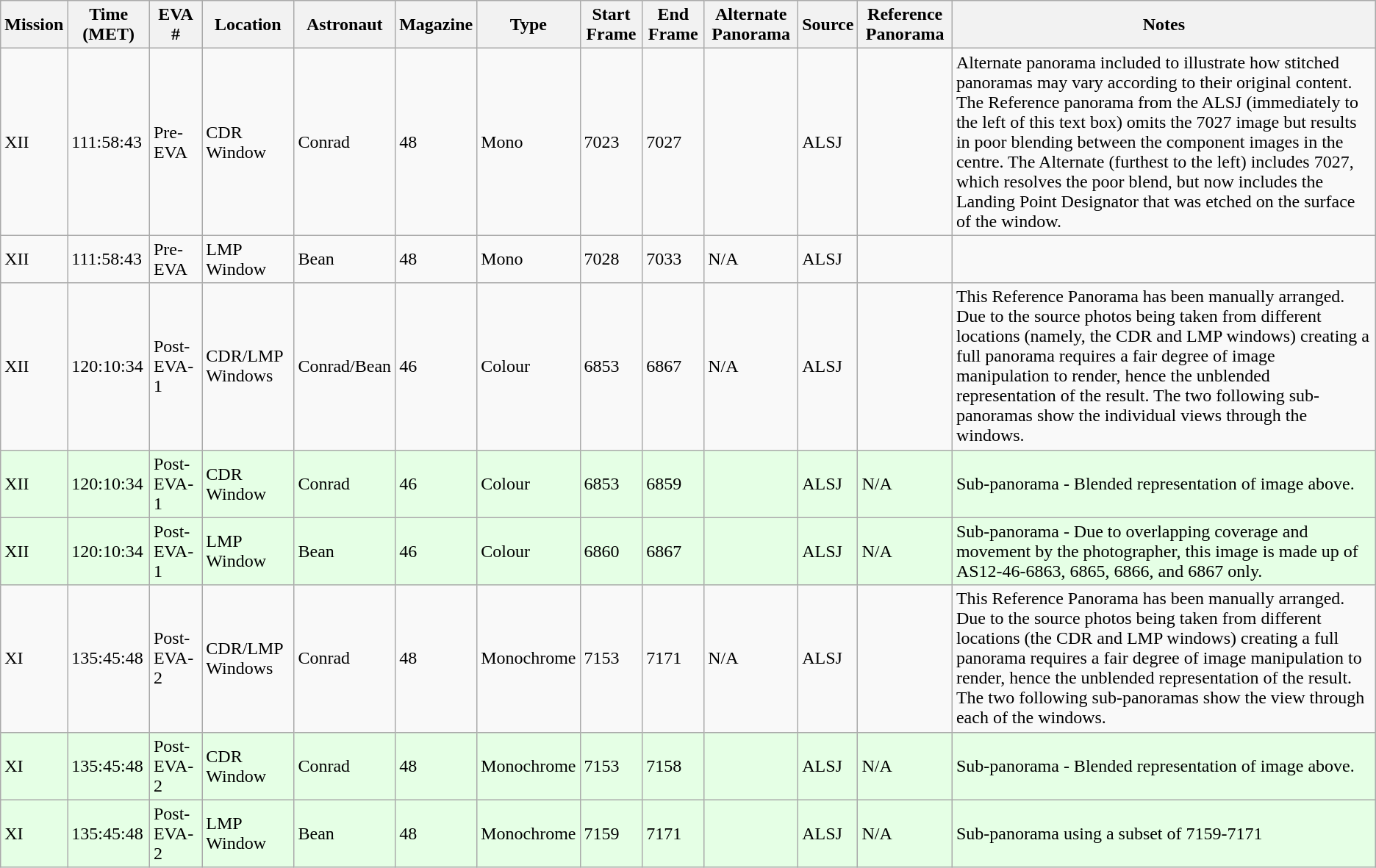<table class="wikitable">
<tr>
<th>Mission</th>
<th>Time (MET)</th>
<th>EVA #</th>
<th>Location</th>
<th>Astronaut</th>
<th>Magazine</th>
<th>Type</th>
<th>Start Frame</th>
<th>End Frame</th>
<th>Alternate Panorama</th>
<th>Source</th>
<th>Reference Panorama</th>
<th>Notes</th>
</tr>
<tr>
<td>XII</td>
<td>111:58:43</td>
<td>Pre-EVA</td>
<td>CDR Window</td>
<td>Conrad</td>
<td>48</td>
<td>Mono</td>
<td>7023</td>
<td>7027</td>
<td></td>
<td>ALSJ</td>
<td></td>
<td>Alternate panorama included to illustrate how stitched panoramas may vary according to their original content. The Reference panorama from the ALSJ (immediately to the left of this text box) omits the 7027 image but results in poor blending between the component images in the centre. The Alternate (furthest to the left) includes 7027, which resolves the poor blend, but now includes the Landing Point Designator that was etched on the surface of the window.</td>
</tr>
<tr>
<td>XII</td>
<td>111:58:43</td>
<td>Pre-EVA</td>
<td>LMP Window</td>
<td>Bean</td>
<td>48</td>
<td>Mono</td>
<td>7028</td>
<td>7033</td>
<td>N/A</td>
<td>ALSJ</td>
<td></td>
<td></td>
</tr>
<tr>
<td>XII</td>
<td>120:10:34</td>
<td>Post-EVA-1</td>
<td>CDR/LMP Windows</td>
<td>Conrad/Bean</td>
<td>46</td>
<td>Colour</td>
<td>6853</td>
<td>6867</td>
<td>N/A</td>
<td>ALSJ</td>
<td></td>
<td>This Reference Panorama has been manually arranged. Due to the source photos being taken from different locations (namely, the CDR and LMP windows) creating a full panorama requires a fair degree of image manipulation to render, hence the unblended representation of the result. The two following sub-panoramas show the individual views through the windows.</td>
</tr>
<tr style="background-color: #E5FFE5;">
<td>XII</td>
<td>120:10:34</td>
<td>Post-EVA-1</td>
<td>CDR Window</td>
<td>Conrad</td>
<td>46</td>
<td>Colour</td>
<td>6853</td>
<td>6859</td>
<td></td>
<td>ALSJ</td>
<td>N/A</td>
<td>Sub-panorama - Blended representation of image above.</td>
</tr>
<tr style="background-color: #E5FFE5;">
<td>XII</td>
<td>120:10:34</td>
<td>Post-EVA-1</td>
<td>LMP Window</td>
<td>Bean</td>
<td>46</td>
<td>Colour</td>
<td>6860</td>
<td>6867</td>
<td></td>
<td>ALSJ</td>
<td>N/A</td>
<td>Sub-panorama - Due to overlapping coverage and movement by the photographer, this image is made up of AS12-46-6863, 6865, 6866, and 6867 only.</td>
</tr>
<tr>
<td>XI</td>
<td>135:45:48</td>
<td>Post-EVA-2</td>
<td>CDR/LMP Windows</td>
<td>Conrad</td>
<td>48</td>
<td>Monochrome</td>
<td>7153</td>
<td>7171</td>
<td>N/A</td>
<td>ALSJ</td>
<td></td>
<td>This Reference Panorama has been manually arranged. Due to the source photos being taken from different locations (the CDR and LMP windows) creating a full panorama requires a fair degree of image manipulation to render, hence the unblended representation of the result. The two following sub-panoramas show the view through each of the windows.</td>
</tr>
<tr style="background-color: #E5FFE5;">
<td>XI</td>
<td>135:45:48</td>
<td>Post-EVA-2</td>
<td>CDR Window</td>
<td>Conrad</td>
<td>48</td>
<td>Monochrome</td>
<td>7153</td>
<td>7158</td>
<td></td>
<td>ALSJ</td>
<td>N/A</td>
<td>Sub-panorama - Blended representation of image above.</td>
</tr>
<tr style="background-color: #E5FFE5;">
<td>XI</td>
<td>135:45:48</td>
<td>Post-EVA-2</td>
<td>LMP Window</td>
<td>Bean</td>
<td>48</td>
<td>Monochrome</td>
<td>7159</td>
<td>7171</td>
<td></td>
<td>ALSJ</td>
<td>N/A</td>
<td>Sub-panorama using a subset of 7159-7171</td>
</tr>
</table>
